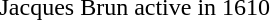<table>
<tr>
<td>Jacques Brun</td>
<td>active in 1610</td>
</tr>
</table>
